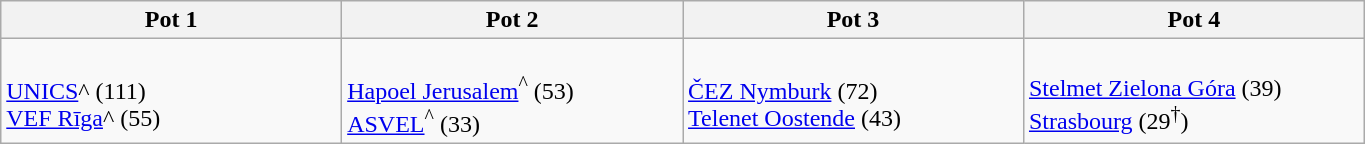<table class="wikitable" style="width:72%;">
<tr>
<th width=18%><strong>Pot 1</strong></th>
<th width=18%><strong>Pot 2</strong></th>
<th width=18%><strong>Pot 3</strong></th>
<th width=18%><strong>Pot 4</strong></th>
</tr>
<tr>
<td><br> <a href='#'>UNICS</a>^ (111)<br>
 <a href='#'>VEF Rīga</a>^ (55)<br></td>
<td><br> <a href='#'>Hapoel Jerusalem</a><sup>^</sup> (53)<br>
 <a href='#'>ASVEL</a><sup>^</sup> (33)<br></td>
<td><br> <a href='#'>ČEZ Nymburk</a> (72)<br>
 <a href='#'>Telenet Oostende</a> (43)<br></td>
<td><br> <a href='#'>Stelmet Zielona Góra</a> (39)<br>
 <a href='#'>Strasbourg</a> (29<sup>†</sup>)<br></td>
</tr>
</table>
